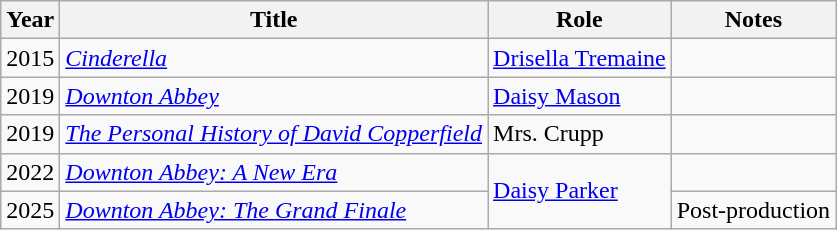<table class="wikitable sortable">
<tr>
<th>Year</th>
<th>Title</th>
<th>Role</th>
<th class="unsortable">Notes</th>
</tr>
<tr>
<td>2015</td>
<td><em><a href='#'>Cinderella</a></em></td>
<td><a href='#'>Drisella Tremaine</a></td>
<td></td>
</tr>
<tr>
<td>2019</td>
<td><em><a href='#'>Downton Abbey</a></em></td>
<td><a href='#'>Daisy Mason</a></td>
<td></td>
</tr>
<tr>
<td>2019</td>
<td><em><a href='#'>The Personal History of David Copperfield</a></em></td>
<td>Mrs. Crupp</td>
<td></td>
</tr>
<tr>
<td>2022</td>
<td><em><a href='#'>Downton Abbey: A New Era</a></em></td>
<td rowspan="2"><a href='#'>Daisy Parker</a></td>
<td></td>
</tr>
<tr>
<td>2025</td>
<td><em><a href='#'>Downton Abbey: The Grand Finale</a></em></td>
<td>Post-production</td>
</tr>
</table>
